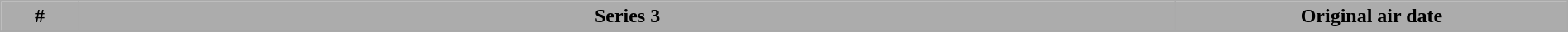<table class="wikitable plainrowheaders" border="1" style="width:100%;">
<tr>
<th style="background:#ACACAC; width:5%;">#</th>
<th style="background:#ACACAC;">Series 3</th>
<th style="background:#ACACAC; width:25%;">Original air date</th>
</tr>
<tr>
</tr>
</table>
